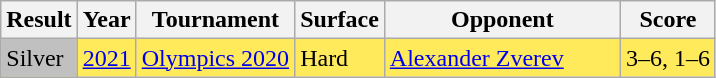<table class="wikitable sortable nowrap">
<tr>
<th>Result</th>
<th>Year</th>
<th>Tournament</th>
<th>Surface</th>
<th width=150>Opponent</th>
<th class="unsortable">Score</th>
</tr>
<tr bgcolor=FFEA5C>
<td bgcolor=silver>Silver</td>
<td><a href='#'>2021</a></td>
<td><a href='#'>Olympics 2020</a></td>
<td>Hard</td>
<td> <a href='#'>Alexander Zverev</a></td>
<td>3–6, 1–6</td>
</tr>
</table>
